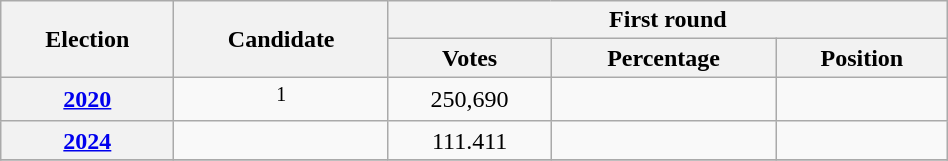<table class=wikitable width=50%>
<tr>
<th rowspan=2>Election</th>
<th rowspan=2>Candidate</th>
<th colspan=3>First round</th>
</tr>
<tr>
<th>Votes</th>
<th>Percentage</th>
<th>Position</th>
</tr>
<tr align=center>
<th><a href='#'>2020</a></th>
<td><sup>1</sup></td>
<td>250,690</td>
<td></td>
<td></td>
</tr>
<tr align=center>
<th><a href='#'>2024</a></th>
<td></td>
<td>111.411</td>
<td></td>
<td></td>
</tr>
<tr align=center>
</tr>
</table>
